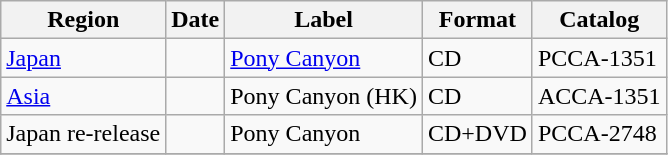<table class="wikitable">
<tr>
<th>Region</th>
<th>Date</th>
<th>Label</th>
<th>Format</th>
<th>Catalog</th>
</tr>
<tr>
<td><a href='#'>Japan</a></td>
<td></td>
<td><a href='#'>Pony Canyon</a></td>
<td>CD</td>
<td>PCCA-1351</td>
</tr>
<tr>
<td><a href='#'>Asia</a></td>
<td></td>
<td>Pony Canyon (HK)</td>
<td>CD</td>
<td>ACCA-1351</td>
</tr>
<tr>
<td>Japan re-release</td>
<td></td>
<td>Pony Canyon</td>
<td>CD+DVD</td>
<td>PCCA-2748</td>
</tr>
<tr>
</tr>
</table>
